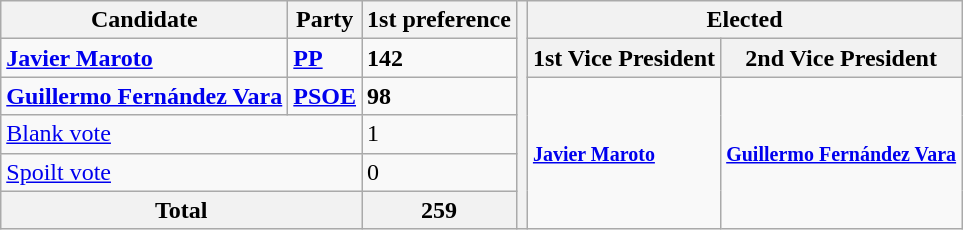<table class="wikitable">
<tr>
<th>Candidate</th>
<th>Party</th>
<th>1st preference</th>
<th rowspan="10"></th>
<th colspan="2">Elected</th>
</tr>
<tr>
<td><strong><a href='#'>Javier Maroto</a></strong></td>
<td><a href='#'><strong>PP</strong></a></td>
<td><strong>142</strong></td>
<th>1st Vice President</th>
<th>2nd Vice President</th>
</tr>
<tr>
<td><strong><a href='#'>Guillermo Fernández Vara</a></strong></td>
<td><a href='#'><strong>PSOE</strong></a></td>
<td><strong>98</strong></td>
<td rowspan="9"><small><strong><a href='#'>Javier Maroto</a></strong></small></td>
<td rowspan="9"><small><strong><a href='#'>Guillermo Fernández Vara</a></strong></small></td>
</tr>
<tr>
<td colspan="2"><a href='#'>Blank vote</a></td>
<td>1</td>
</tr>
<tr>
<td colspan="2"><a href='#'>Spoilt vote</a></td>
<td>0</td>
</tr>
<tr>
<th colspan="2">Total</th>
<th>259</th>
</tr>
</table>
